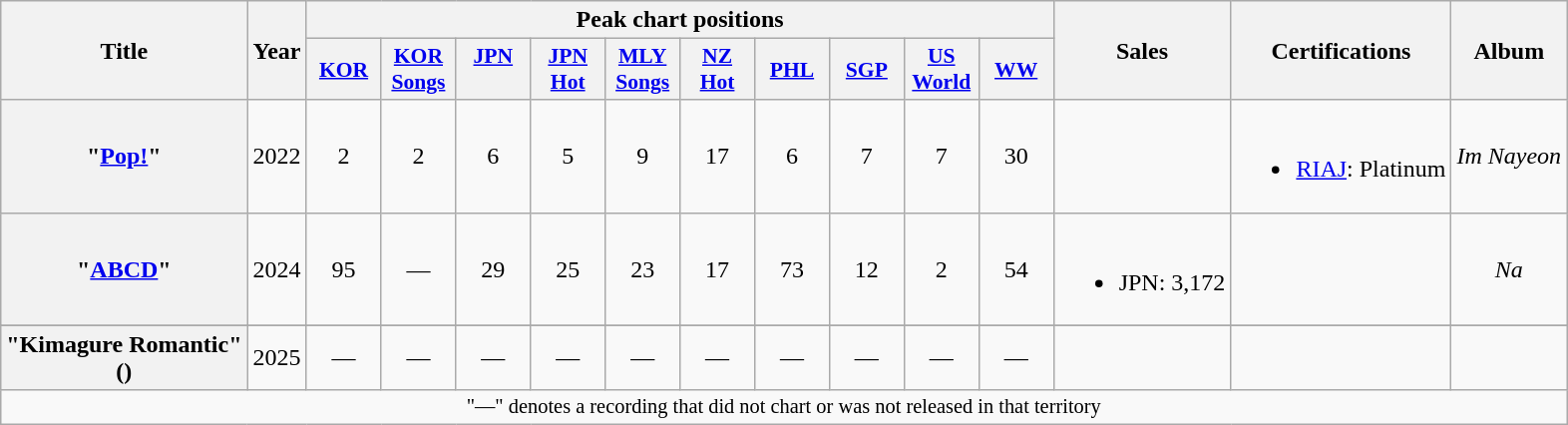<table class="wikitable plainrowheaders" style="text-align:center">
<tr>
<th scope="col" rowspan="2">Title</th>
<th scope="col" rowspan="2">Year</th>
<th scope="col" colspan="10">Peak chart positions</th>
<th scope="col" rowspan="2">Sales</th>
<th scope="col" rowspan="2">Certifications</th>
<th scope="col" rowspan="2">Album</th>
</tr>
<tr>
<th scope="col" style="font-size:90%; width:3em"><a href='#'>KOR</a><br></th>
<th scope="col" style="font-size:90%; width:3em"><a href='#'>KOR<br>Songs</a><br></th>
<th scope="col" style="font-size:90%; width:3em"><a href='#'>JPN<br></a><br></th>
<th scope="col" style="font-size:90%; width:3em"><a href='#'>JPN<br>Hot</a><br></th>
<th scope="col" style="font-size:90%; width:3em"><a href='#'>MLY<br>Songs</a><br></th>
<th scope="col" style="font-size:90%; width:3em"><a href='#'>NZ<br>Hot</a><br></th>
<th scope="col" style="font-size:90%; width:3em"><a href='#'>PHL</a><br></th>
<th scope="col" style="font-size:90%; width:3em"><a href='#'>SGP</a><br></th>
<th scope="col" style="font-size:90%; width:3em"><a href='#'>US<br>World</a><br></th>
<th scope="col" style="font-size:90%; width:3em"><a href='#'>WW</a><br></th>
</tr>
<tr>
<th scope="row">"<a href='#'>Pop!</a>"</th>
<td>2022</td>
<td>2</td>
<td>2</td>
<td>6</td>
<td>5</td>
<td>9</td>
<td>17</td>
<td>6</td>
<td>7</td>
<td>7</td>
<td>30</td>
<td></td>
<td><br><ul><li><a href='#'>RIAJ</a>: Platinum </li></ul></td>
<td><em>Im Nayeon</em></td>
</tr>
<tr>
<th scope="row">"<a href='#'>ABCD</a>"</th>
<td>2024</td>
<td>95</td>
<td>—</td>
<td>29</td>
<td>25</td>
<td>23</td>
<td>17</td>
<td>73</td>
<td>12</td>
<td>2</td>
<td>54</td>
<td><br><ul><li>JPN: 3,172 </li></ul></td>
<td></td>
<td><em>Na</em></td>
</tr>
<tr>
</tr>
<tr>
<th scope="row">"Kimagure Romantic"<br>()</th>
<td>2025</td>
<td>—</td>
<td>—</td>
<td>—</td>
<td>—</td>
<td>—</td>
<td>—</td>
<td>—</td>
<td>—</td>
<td>—</td>
<td>—</td>
<td></td>
<td></td>
<td></td>
</tr>
<tr>
<td colspan="15" style="font-size:85%">"—" denotes a recording that did not chart or was not released in that territory</td>
</tr>
</table>
